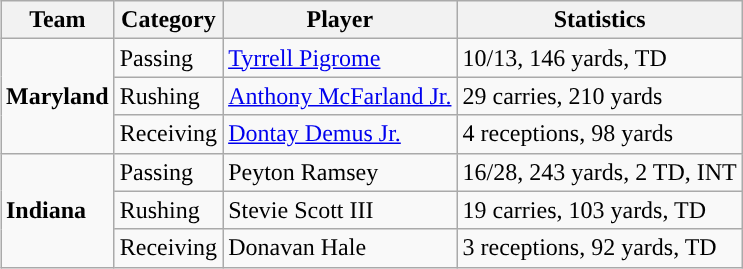<table class="wikitable" style="float: right;">
<tr>
<th>Team</th>
<th>Category</th>
<th>Player</th>
<th>Statistics</th>
</tr>
<tr>
<td rowspan=3><strong>Maryland</strong></td>
<td>Passing</td>
<td><a href='#'>Tyrrell Pigrome</a></td>
<td>10/13, 146 yards, TD</td>
</tr>
<tr>
<td>Rushing</td>
<td><a href='#'>Anthony McFarland Jr.</a></td>
<td>29 carries, 210 yards</td>
</tr>
<tr>
<td>Receiving</td>
<td><a href='#'>Dontay Demus Jr.</a></td>
<td>4 receptions, 98 yards</td>
</tr>
<tr>
<td rowspan=3><strong>Indiana</strong></td>
<td>Passing</td>
<td>Peyton Ramsey</td>
<td>16/28, 243 yards, 2 TD, INT</td>
</tr>
<tr>
<td>Rushing</td>
<td>Stevie Scott III</td>
<td>19 carries, 103 yards, TD</td>
</tr>
<tr>
<td>Receiving</td>
<td>Donavan Hale</td>
<td>3 receptions, 92 yards, TD</td>
</tr>
</table>
